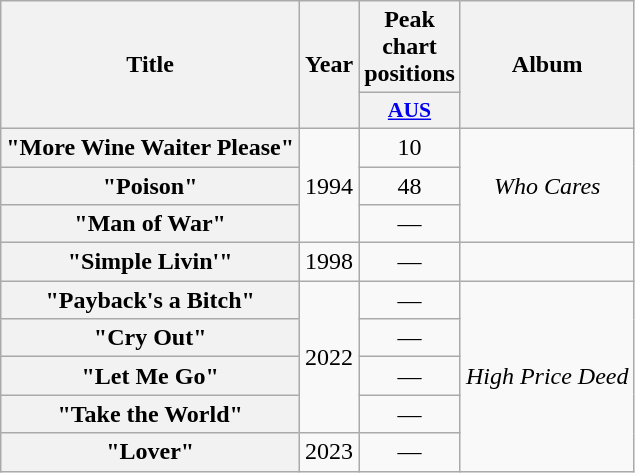<table class="wikitable plainrowheaders" style="text-align:center;">
<tr>
<th scope="col" rowspan="2">Title</th>
<th scope="col" rowspan="2">Year</th>
<th scope="col" colspan="1">Peak chart positions</th>
<th scope="col" rowspan="2">Album</th>
</tr>
<tr>
<th scope="col" style="width:3em;font-size:90%;"><a href='#'>AUS</a><br></th>
</tr>
<tr>
<th scope="row">"More Wine Waiter Please"</th>
<td rowspan="3">1994</td>
<td>10</td>
<td rowspan="3"><em>Who Cares</em></td>
</tr>
<tr>
<th scope="row">"Poison"</th>
<td>48</td>
</tr>
<tr>
<th scope="row">"Man of War"</th>
<td>—</td>
</tr>
<tr>
<th scope="row">"Simple Livin'"</th>
<td>1998</td>
<td>—</td>
<td></td>
</tr>
<tr>
<th scope="row">"Payback's a Bitch"</th>
<td rowspan="4">2022</td>
<td>—</td>
<td rowspan="5"><em>High Price Deed</em></td>
</tr>
<tr>
<th scope="row">"Cry Out"</th>
<td>—</td>
</tr>
<tr>
<th scope="row">"Let Me Go"</th>
<td>—</td>
</tr>
<tr>
<th scope="row">"Take the World"</th>
<td>—</td>
</tr>
<tr>
<th scope="row">"Lover"</th>
<td>2023</td>
<td>—</td>
</tr>
</table>
